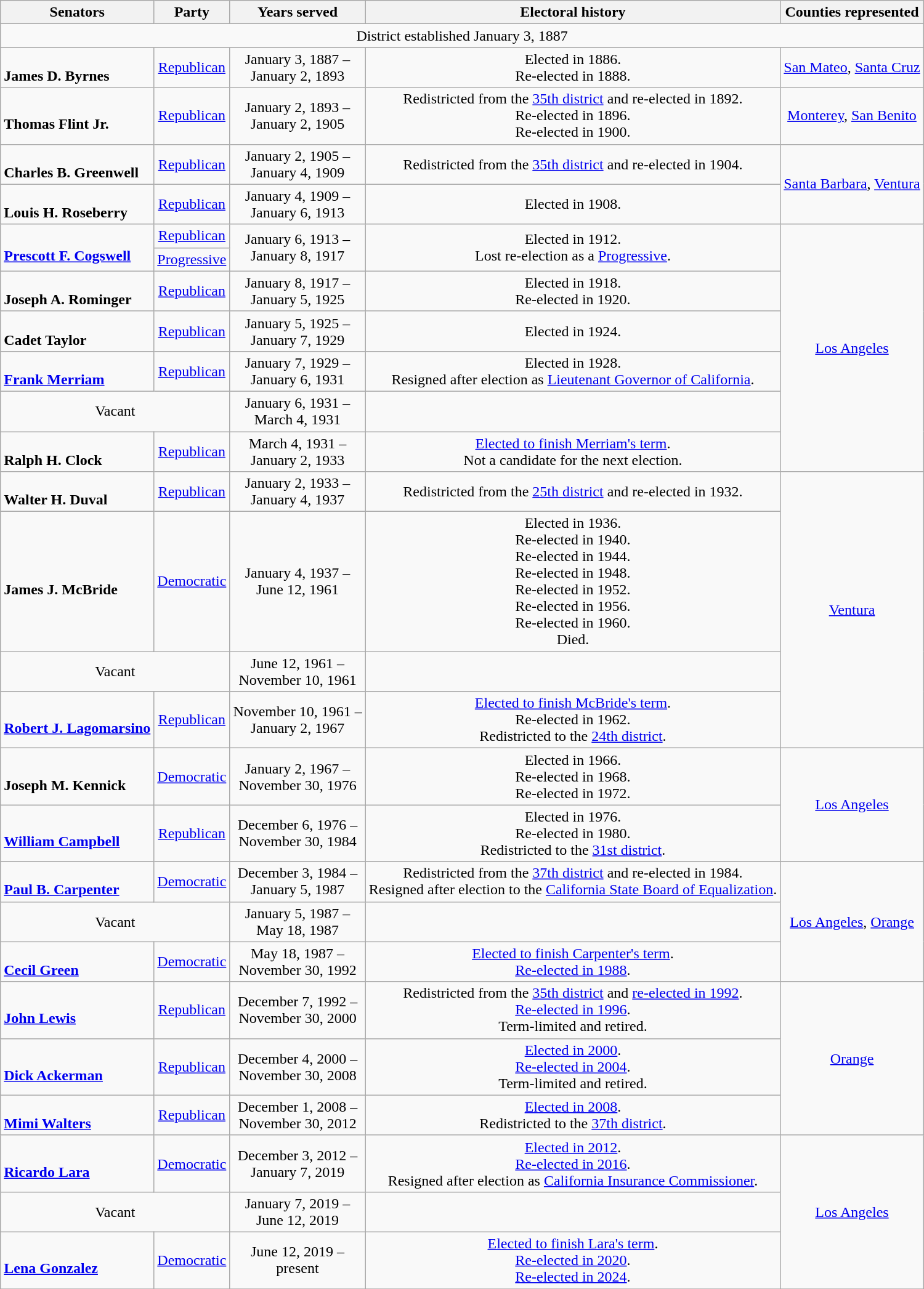<table class=wikitable style="text-align:center">
<tr>
<th>Senators</th>
<th>Party</th>
<th>Years served</th>
<th>Electoral history</th>
<th>Counties represented</th>
</tr>
<tr>
<td colspan=5>District established January 3, 1887</td>
</tr>
<tr>
<td align=left> <br> <strong>James D. Byrnes</strong><br></td>
<td><a href='#'>Republican</a></td>
<td>January 3, 1887 – <br> January 2, 1893</td>
<td>Elected in 1886. <br> Re-elected in 1888. <br> </td>
<td><a href='#'>San Mateo</a>, <a href='#'>Santa Cruz</a></td>
</tr>
<tr>
<td align=left> <br> <strong>Thomas Flint Jr.</strong><br></td>
<td><a href='#'>Republican</a></td>
<td>January 2, 1893  – <br> January 2, 1905</td>
<td>Redistricted from the <a href='#'>35th district</a> and re-elected in 1892. <br> Re-elected in 1896. <br> Re-elected in 1900. <br> </td>
<td><a href='#'>Monterey</a>, <a href='#'>San Benito</a></td>
</tr>
<tr>
<td align=left><br> <strong>Charles B. Greenwell</strong><br></td>
<td><a href='#'>Republican</a></td>
<td>January 2, 1905  – <br> January 4, 1909</td>
<td>Redistricted from the <a href='#'>35th district</a> and re-elected in 1904. <br> </td>
<td rowspan="2"><a href='#'>Santa Barbara</a>, <a href='#'>Ventura</a></td>
</tr>
<tr>
<td align=left> <br> <strong>Louis H. Roseberry</strong><br></td>
<td><a href='#'>Republican</a></td>
<td>January 4, 1909  – <br> January 6, 1913</td>
<td>Elected in 1908. <br> </td>
</tr>
<tr>
<td rowspan=2 align=left> <br> <strong><a href='#'>Prescott F. Cogswell</a></strong><br></td>
<td><a href='#'>Republican</a></td>
<td rowspan=2>January 6, 1913  – <br> January 8, 1917</td>
<td rowspan=2>Elected in 1912. <br> Lost re-election as a <a href='#'>Progressive</a>.</td>
<td rowspan="7"><a href='#'>Los Angeles</a></td>
</tr>
<tr>
<td><a href='#'>Progressive</a></td>
</tr>
<tr>
<td align=left> <br> <strong>Joseph A. Rominger</strong><br></td>
<td><a href='#'>Republican</a></td>
<td>January 8, 1917  – <br> January 5, 1925</td>
<td>Elected in 1918. <br> Re-elected in 1920. <br> </td>
</tr>
<tr>
<td align=left><br> <strong>Cadet Taylor</strong><br></td>
<td><a href='#'>Republican</a></td>
<td>January 5, 1925  – <br> January 7, 1929</td>
<td>Elected in 1924. <br> </td>
</tr>
<tr>
<td align=left> <br> <strong><a href='#'>Frank Merriam</a></strong><br></td>
<td><a href='#'>Republican</a></td>
<td>January 7, 1929  – <br> January 6, 1931</td>
<td>Elected in 1928. <br> Resigned after election as <a href='#'>Lieutenant Governor of California</a>.</td>
</tr>
<tr>
<td colspan="2">Vacant</td>
<td>January 6, 1931 –  <br>March 4, 1931</td>
<td></td>
</tr>
<tr>
<td align=left> <br> <strong>Ralph H. Clock</strong><br></td>
<td><a href='#'>Republican</a></td>
<td>March 4, 1931  – <br> January 2, 1933</td>
<td><a href='#'>Elected to finish Merriam's term</a>. <br> Not a candidate for the next election.</td>
</tr>
<tr>
<td align=left><br> <strong>Walter H. Duval</strong><br></td>
<td><a href='#'>Republican</a></td>
<td>January 2, 1933  – <br> January 4, 1937</td>
<td>Redistricted from the <a href='#'>25th district</a> and re-elected in 1932. <br> </td>
<td rowspan="4"><a href='#'>Ventura</a></td>
</tr>
<tr>
<td align=left> <br> <strong>James J. McBride</strong><br></td>
<td><a href='#'>Democratic</a></td>
<td>January 4, 1937  – <br> June 12, 1961</td>
<td>Elected in 1936. <br> Re-elected in 1940. <br> Re-elected in 1944. <br> Re-elected in 1948. <br> Re-elected in 1952. <br> Re-elected in 1956. <br> Re-elected in 1960. <br> Died.</td>
</tr>
<tr>
<td colspan="2">Vacant</td>
<td>June 12, 1961 – <br> November 10, 1961</td>
<td></td>
</tr>
<tr>
<td align=left> <br> <strong><a href='#'>Robert J. Lagomarsino</a></strong><br></td>
<td><a href='#'>Republican</a></td>
<td>November 10, 1961  – <br> January 2, 1967</td>
<td><a href='#'>Elected to finish McBride's term</a>. <br> Re-elected in 1962. <br> Redistricted to the <a href='#'>24th district</a>.</td>
</tr>
<tr>
<td align=left> <br> <strong>Joseph M. Kennick</strong><br></td>
<td><a href='#'>Democratic</a></td>
<td>January 2, 1967  – <br> November 30, 1976</td>
<td>Elected in 1966. <br> Re-elected in 1968. <br> Re-elected in 1972. <br> </td>
<td rowspan="2"><a href='#'>Los Angeles</a></td>
</tr>
<tr>
<td align=left><br> <strong><a href='#'>William Campbell</a></strong><br></td>
<td><a href='#'>Republican</a></td>
<td>December 6, 1976  – <br> November 30, 1984</td>
<td>Elected in 1976. <br> Re-elected in 1980. <br> Redistricted to the <a href='#'>31st district</a>.</td>
</tr>
<tr>
<td align=left> <br> <strong><a href='#'>Paul B. Carpenter</a></strong><br></td>
<td><a href='#'>Democratic</a></td>
<td>December 3, 1984  – <br> January 5, 1987</td>
<td>Redistricted from the <a href='#'>37th district</a> and re-elected in 1984. <br> Resigned after election to the <a href='#'>California State Board of Equalization</a>.</td>
<td rowspan="3"><a href='#'>Los Angeles</a>, <a href='#'>Orange</a></td>
</tr>
<tr>
<td colspan="2">Vacant</td>
<td>January 5, 1987 – <br> May 18, 1987</td>
<td></td>
</tr>
<tr>
<td align=left><br> <strong><a href='#'>Cecil Green</a></strong><br></td>
<td><a href='#'>Democratic</a></td>
<td>May 18, 1987  – <br> November 30, 1992</td>
<td><a href='#'>Elected to finish Carpenter's term</a>. <br> <a href='#'>Re-elected in 1988</a>. <br> </td>
</tr>
<tr>
<td align=left><br> <strong><a href='#'>John Lewis</a></strong><br></td>
<td><a href='#'>Republican</a></td>
<td>December 7, 1992  – <br> November 30, 2000</td>
<td>Redistricted from the <a href='#'>35th district</a> and <a href='#'>re-elected in 1992</a>. <br> <a href='#'>Re-elected in 1996</a>. <br> Term-limited and retired.</td>
<td rowspan="3"><a href='#'>Orange</a></td>
</tr>
<tr>
<td align=left> <br> <strong><a href='#'>Dick Ackerman</a></strong><br></td>
<td><a href='#'>Republican</a></td>
<td>December 4, 2000 – <br> November 30, 2008</td>
<td><a href='#'>Elected in 2000</a>. <br> <a href='#'>Re-elected in 2004</a>. <br> Term-limited and retired.</td>
</tr>
<tr>
<td align=left> <br> <strong><a href='#'>Mimi Walters</a></strong><br></td>
<td><a href='#'>Republican</a></td>
<td>December 1, 2008  – <br> November 30, 2012</td>
<td><a href='#'>Elected in 2008</a>. <br> Redistricted to the <a href='#'>37th district</a>.</td>
</tr>
<tr>
<td align=left> <br> <strong><a href='#'>Ricardo Lara</a></strong><br></td>
<td><a href='#'>Democratic</a></td>
<td>December 3, 2012  – <br> January 7, 2019</td>
<td><a href='#'>Elected in 2012</a>. <br> <a href='#'>Re-elected in 2016</a>. <br> Resigned after election as <a href='#'>California Insurance Commissioner</a>.</td>
<td rowspan="3"><a href='#'>Los Angeles</a></td>
</tr>
<tr>
<td colspan="2">Vacant</td>
<td>January 7, 2019 – <br> June 12, 2019</td>
<td></td>
</tr>
<tr>
<td align=left> <br> <strong><a href='#'>Lena Gonzalez</a></strong><br></td>
<td><a href='#'>Democratic</a></td>
<td>June 12, 2019  – <br>present</td>
<td><a href='#'>Elected to finish Lara's term</a>. <br> <a href='#'>Re-elected in 2020</a>. <br> <a href='#'>Re-elected in 2024</a>.</td>
</tr>
<tr>
</tr>
</table>
